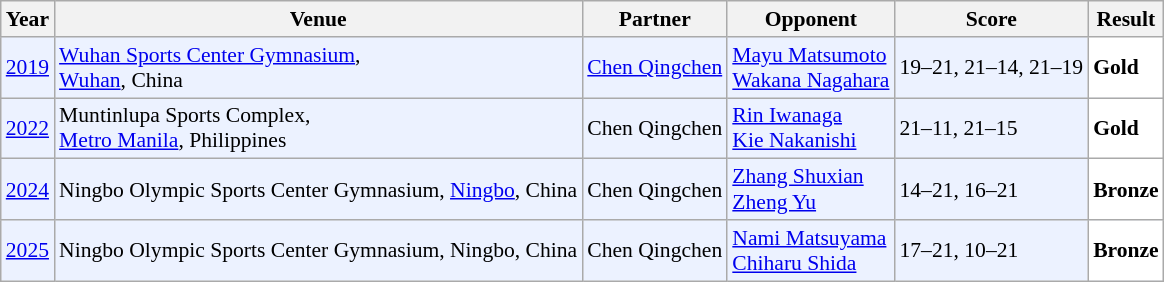<table class="sortable wikitable" style="font-size: 90%">
<tr>
<th>Year</th>
<th>Venue</th>
<th>Partner</th>
<th>Opponent</th>
<th>Score</th>
<th>Result</th>
</tr>
<tr style="background:#ECF2FF">
<td align="center"><a href='#'>2019</a></td>
<td align="left"><a href='#'>Wuhan Sports Center Gymnasium</a>,<br><a href='#'>Wuhan</a>, China</td>
<td align="left"> <a href='#'>Chen Qingchen</a></td>
<td align="left"> <a href='#'>Mayu Matsumoto</a><br> <a href='#'>Wakana Nagahara</a></td>
<td align="left">19–21, 21–14, 21–19</td>
<td style="text-align:left; background:white"> <strong>Gold</strong></td>
</tr>
<tr style="background:#ECF2FF">
<td align="center"><a href='#'>2022</a></td>
<td align="left">Muntinlupa Sports Complex,<br><a href='#'>Metro Manila</a>, Philippines</td>
<td align="left"> Chen Qingchen</td>
<td align="left"> <a href='#'>Rin Iwanaga</a><br> <a href='#'>Kie Nakanishi</a></td>
<td align="left">21–11, 21–15</td>
<td style="text-align:left; background:white"> <strong>Gold</strong></td>
</tr>
<tr style="background:#ECF2FF">
<td align="center"><a href='#'>2024</a></td>
<td align="left">Ningbo Olympic Sports Center Gymnasium, <a href='#'>Ningbo</a>, China</td>
<td align="left"> Chen Qingchen</td>
<td align="left"> <a href='#'>Zhang Shuxian</a><br> <a href='#'>Zheng Yu</a></td>
<td align="left">14–21, 16–21</td>
<td style="text-align:left; background:white"> <strong>Bronze</strong></td>
</tr>
<tr style="background:#ECF2FF">
<td align="center"><a href='#'>2025</a></td>
<td align="left">Ningbo Olympic Sports Center Gymnasium, Ningbo, China</td>
<td align="left"> Chen Qingchen</td>
<td align="left"> <a href='#'>Nami Matsuyama</a><br> <a href='#'>Chiharu Shida</a></td>
<td align="left">17–21, 10–21</td>
<td style="text-align:left; background:white"> <strong>Bronze</strong></td>
</tr>
</table>
